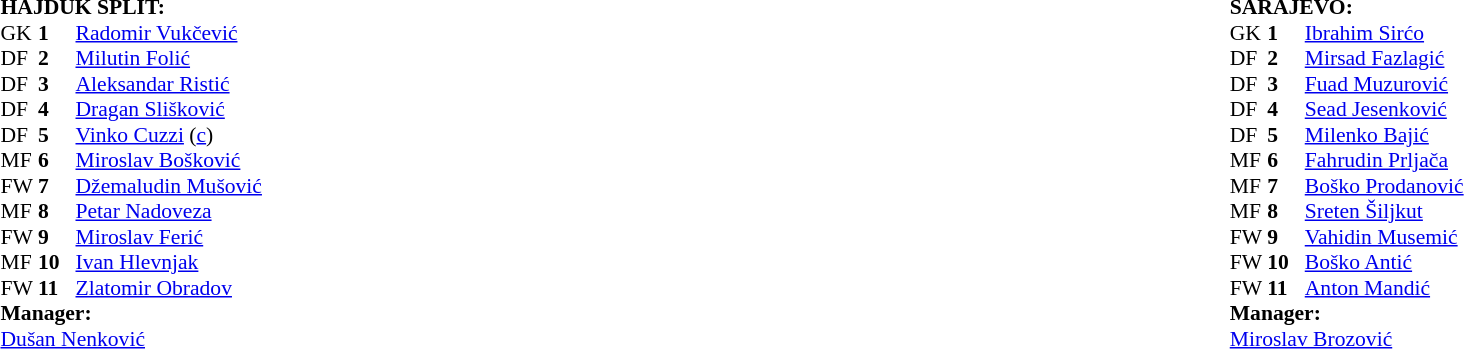<table width="100%">
<tr>
<td valign="top" width="50%"><br><table style="font-size: 90%" cellspacing="0" cellpadding="0">
<tr>
<td colspan="4"><strong>HAJDUK SPLIT:</strong></td>
</tr>
<tr>
<th width="25"></th>
<th width="25"></th>
<th width="200"></th>
<th></th>
</tr>
<tr>
<td>GK</td>
<td><strong>1</strong></td>
<td> <a href='#'>Radomir Vukčević</a></td>
</tr>
<tr>
<td>DF</td>
<td><strong>2</strong></td>
<td> <a href='#'>Milutin Folić</a></td>
</tr>
<tr>
<td>DF</td>
<td><strong>3</strong></td>
<td> <a href='#'>Aleksandar Ristić</a></td>
</tr>
<tr>
<td>DF</td>
<td><strong>4</strong></td>
<td> <a href='#'>Dragan Slišković</a></td>
</tr>
<tr>
<td>DF</td>
<td><strong>5</strong></td>
<td> <a href='#'>Vinko Cuzzi</a> (<a href='#'>c</a>)</td>
</tr>
<tr>
<td>MF</td>
<td><strong>6</strong></td>
<td> <a href='#'>Miroslav Bošković</a></td>
</tr>
<tr>
<td>FW</td>
<td><strong>7</strong></td>
<td> <a href='#'>Džemaludin Mušović</a></td>
</tr>
<tr>
<td>MF</td>
<td><strong>8</strong></td>
<td> <a href='#'>Petar Nadoveza</a></td>
</tr>
<tr>
<td>FW</td>
<td><strong>9</strong></td>
<td> <a href='#'>Miroslav Ferić</a></td>
</tr>
<tr>
<td>MF</td>
<td><strong>10</strong></td>
<td> <a href='#'>Ivan Hlevnjak</a></td>
</tr>
<tr>
<td>FW</td>
<td><strong>11</strong></td>
<td> <a href='#'>Zlatomir Obradov</a></td>
</tr>
<tr>
<td colspan=4><strong>Manager:</strong></td>
</tr>
<tr>
<td colspan="4"> <a href='#'>Dušan Nenković</a></td>
</tr>
</table>
</td>
<td valign="top" width="50%"><br><table style="font-size: 90%" cellspacing="0" cellpadding="0" align="center">
<tr>
<td colspan="4"><strong>SARAJEVO:</strong></td>
</tr>
<tr>
<th width="25"></th>
<th width="25"></th>
<th width="200"></th>
<th></th>
</tr>
<tr>
<td>GK</td>
<td><strong>1</strong></td>
<td> <a href='#'>Ibrahim Sirćo</a></td>
</tr>
<tr>
<td>DF</td>
<td><strong>2</strong></td>
<td> <a href='#'>Mirsad Fazlagić</a></td>
</tr>
<tr>
<td>DF</td>
<td><strong>3</strong></td>
<td> <a href='#'>Fuad Muzurović</a></td>
</tr>
<tr>
<td>DF</td>
<td><strong>4</strong></td>
<td> <a href='#'>Sead Jesenković</a></td>
</tr>
<tr>
<td>DF</td>
<td><strong>5</strong></td>
<td> <a href='#'>Milenko Bajić</a></td>
</tr>
<tr>
<td>MF</td>
<td><strong>6</strong></td>
<td> <a href='#'>Fahrudin Prljača</a></td>
</tr>
<tr>
<td>MF</td>
<td><strong>7</strong></td>
<td> <a href='#'>Boško Prodanović</a></td>
</tr>
<tr>
<td>MF</td>
<td><strong>8</strong></td>
<td> <a href='#'>Sreten Šiljkut</a></td>
</tr>
<tr>
<td>FW</td>
<td><strong>9</strong></td>
<td> <a href='#'>Vahidin Musemić</a></td>
</tr>
<tr>
<td>FW</td>
<td><strong>10</strong></td>
<td> <a href='#'>Boško Antić</a></td>
</tr>
<tr>
<td>FW</td>
<td><strong>11</strong></td>
<td> <a href='#'>Anton Mandić</a></td>
</tr>
<tr>
<td colspan=4><strong>Manager:</strong></td>
</tr>
<tr>
<td colspan="4"> <a href='#'>Miroslav Brozović</a></td>
</tr>
</table>
</td>
</tr>
</table>
